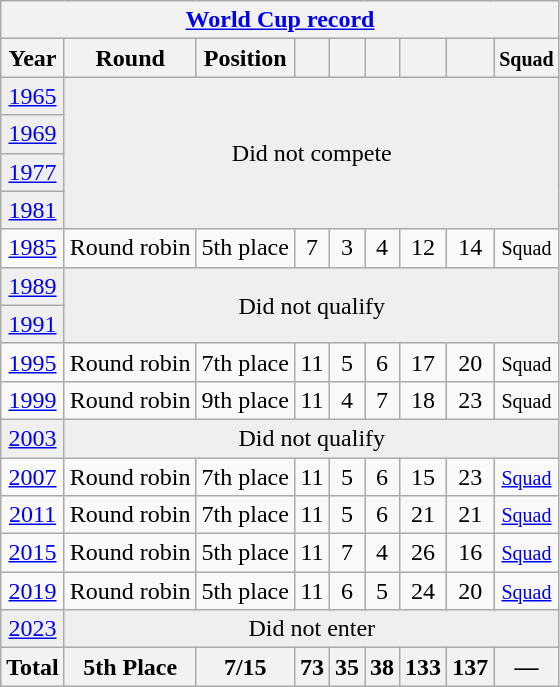<table class="wikitable" style="text-align: center;">
<tr>
<th colspan=9><a href='#'>World Cup record</a></th>
</tr>
<tr>
<th>Year</th>
<th>Round</th>
<th>Position</th>
<th></th>
<th></th>
<th></th>
<th></th>
<th></th>
<th><small>Squad</small></th>
</tr>
<tr bgcolor="efefef">
<td> <a href='#'>1965</a></td>
<td colspan="8" rowspan="4">Did not compete</td>
</tr>
<tr bgcolor="efefef">
<td> <a href='#'>1969</a></td>
</tr>
<tr bgcolor="efefef">
<td> <a href='#'>1977</a></td>
</tr>
<tr bgcolor="efefef">
<td> <a href='#'>1981</a></td>
</tr>
<tr>
<td> <a href='#'>1985</a></td>
<td>Round robin</td>
<td>5th place</td>
<td>7</td>
<td>3</td>
<td>4</td>
<td>12</td>
<td>14</td>
<td><small>Squad</small></td>
</tr>
<tr bgcolor="efefef">
<td> <a href='#'>1989</a></td>
<td colspan="8" rowspan="2">Did not qualify</td>
</tr>
<tr bgcolor="efefef">
<td> <a href='#'>1991</a></td>
</tr>
<tr>
<td> <a href='#'>1995</a></td>
<td>Round robin</td>
<td>7th place</td>
<td>11</td>
<td>5</td>
<td>6</td>
<td>17</td>
<td>20</td>
<td><small>Squad</small></td>
</tr>
<tr>
<td> <a href='#'>1999</a></td>
<td>Round robin</td>
<td>9th place</td>
<td>11</td>
<td>4</td>
<td>7</td>
<td>18</td>
<td>23</td>
<td><small>Squad</small></td>
</tr>
<tr bgcolor="efefef">
<td> <a href='#'>2003</a></td>
<td colspan="8">Did not qualify</td>
</tr>
<tr>
<td> <a href='#'>2007</a></td>
<td>Round robin</td>
<td>7th place</td>
<td>11</td>
<td>5</td>
<td>6</td>
<td>15</td>
<td>23</td>
<td><small><a href='#'>Squad</a></small></td>
</tr>
<tr>
<td> <a href='#'>2011</a></td>
<td>Round robin</td>
<td>7th place</td>
<td>11</td>
<td>5</td>
<td>6</td>
<td>21</td>
<td>21</td>
<td><small><a href='#'>Squad</a></small></td>
</tr>
<tr>
<td> <a href='#'>2015</a></td>
<td>Round robin</td>
<td>5th place</td>
<td>11</td>
<td>7</td>
<td>4</td>
<td>26</td>
<td>16</td>
<td><small><a href='#'>Squad</a></small></td>
</tr>
<tr>
<td> <a href='#'>2019</a></td>
<td>Round robin</td>
<td>5th place</td>
<td>11</td>
<td>6</td>
<td>5</td>
<td>24</td>
<td>20</td>
<td><small><a href='#'>Squad</a></small></td>
</tr>
<tr bgcolor="efefef">
<td> <a href='#'>2023</a></td>
<td colspan="8">Did not enter</td>
</tr>
<tr>
<th>Total</th>
<th>5th Place</th>
<th>7/15</th>
<th>73</th>
<th>35</th>
<th>38</th>
<th>133</th>
<th>137</th>
<th>—</th>
</tr>
</table>
